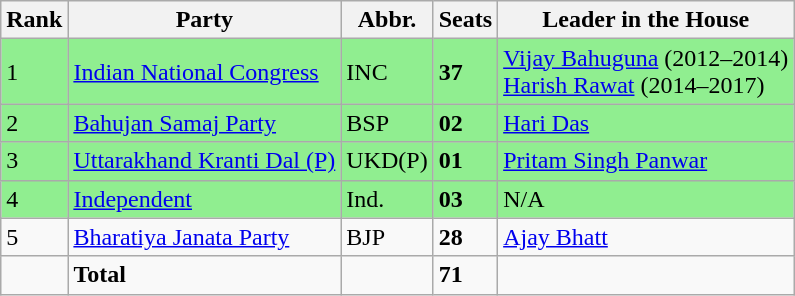<table class="wikitable sortable">
<tr>
<th style="text-align:center;">Rank</th>
<th style="text-align:center;">Party</th>
<th style="text-align:center;">Abbr.</th>
<th style="text-align:center;">Seats</th>
<th style="text-align:center;">Leader in the House</th>
</tr>
<tr style="background: #90EE90;">
<td>1</td>
<td align="left"><a href='#'>Indian National Congress</a></td>
<td>INC</td>
<td><strong>37</strong></td>
<td><a href='#'>Vijay Bahuguna</a> (2012–2014)<br><a href='#'>Harish Rawat</a> (2014–2017)</td>
</tr>
<tr style="background: #90EE90;">
<td>2</td>
<td align="left"><a href='#'>Bahujan Samaj Party</a></td>
<td>BSP</td>
<td><strong>02</strong></td>
<td><a href='#'>Hari Das</a></td>
</tr>
<tr style="background: #90EE90;">
<td>3</td>
<td align="left"><a href='#'>Uttarakhand Kranti Dal (P)</a></td>
<td>UKD(P)</td>
<td><strong>01</strong></td>
<td><a href='#'>Pritam Singh Panwar</a></td>
</tr>
<tr style="background: #90EE90;">
<td>4</td>
<td align="left"><a href='#'>Independent</a></td>
<td>Ind.</td>
<td><strong>03</strong></td>
<td>N/A</td>
</tr>
<tr>
<td>5</td>
<td align="left"><a href='#'>Bharatiya Janata Party</a></td>
<td>BJP</td>
<td><strong>28</strong></td>
<td><a href='#'>Ajay Bhatt</a></td>
</tr>
<tr>
<td></td>
<td align="centre"><strong>Total </strong></td>
<td></td>
<td><strong>71</strong></td>
<td></td>
</tr>
</table>
